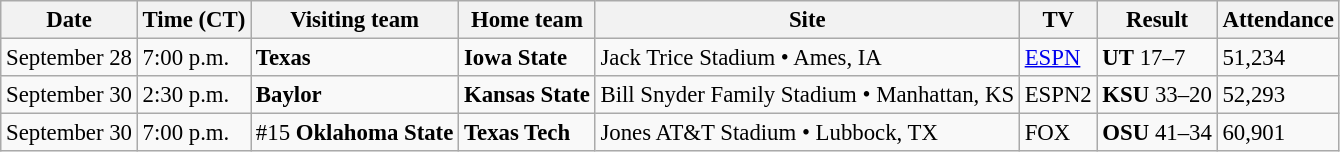<table class="wikitable" style="font-size:95%;">
<tr>
<th>Date</th>
<th>Time (CT)</th>
<th>Visiting team</th>
<th>Home team</th>
<th>Site</th>
<th>TV</th>
<th>Result</th>
<th>Attendance</th>
</tr>
<tr>
<td>September 28</td>
<td>7:00 p.m.</td>
<td><strong>Texas</strong></td>
<td><strong>Iowa State</strong></td>
<td>Jack Trice Stadium • Ames, IA</td>
<td><a href='#'>ESPN</a></td>
<td><strong>UT</strong> 17–7</td>
<td>51,234</td>
</tr>
<tr>
<td>September 30</td>
<td>2:30 p.m.</td>
<td><strong>Baylor</strong></td>
<td><strong>Kansas State</strong></td>
<td>Bill Snyder Family Stadium • Manhattan, KS</td>
<td>ESPN2</td>
<td><strong>KSU</strong> 33–20</td>
<td>52,293</td>
</tr>
<tr>
<td>September 30</td>
<td>7:00 p.m.</td>
<td>#15 <strong>Oklahoma State</strong></td>
<td><strong>Texas Tech</strong></td>
<td>Jones AT&T Stadium • Lubbock, TX</td>
<td>FOX</td>
<td><strong>OSU</strong> 41–34</td>
<td>60,901</td>
</tr>
</table>
